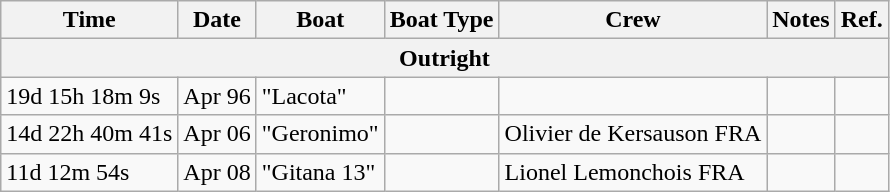<table class="wikitable sortable">
<tr>
<th>Time</th>
<th>Date</th>
<th>Boat</th>
<th>Boat Type</th>
<th>Crew</th>
<th>Notes</th>
<th>Ref.</th>
</tr>
<tr>
<th colspan=7>Outright</th>
</tr>
<tr>
<td>19d 15h 18m 9s</td>
<td>Apr 96</td>
<td>"Lacota"</td>
<td></td>
<td></td>
<td></td>
<td></td>
</tr>
<tr>
<td>14d 22h 40m 41s</td>
<td>Apr 06</td>
<td>"Geronimo"</td>
<td></td>
<td>Olivier de Kersauson	FRA</td>
<td></td>
<td></td>
</tr>
<tr>
<td>11d 12m 54s</td>
<td>Apr 08</td>
<td>"Gitana 13"</td>
<td></td>
<td>Lionel Lemonchois	FRA</td>
<td></td>
<td></td>
</tr>
</table>
